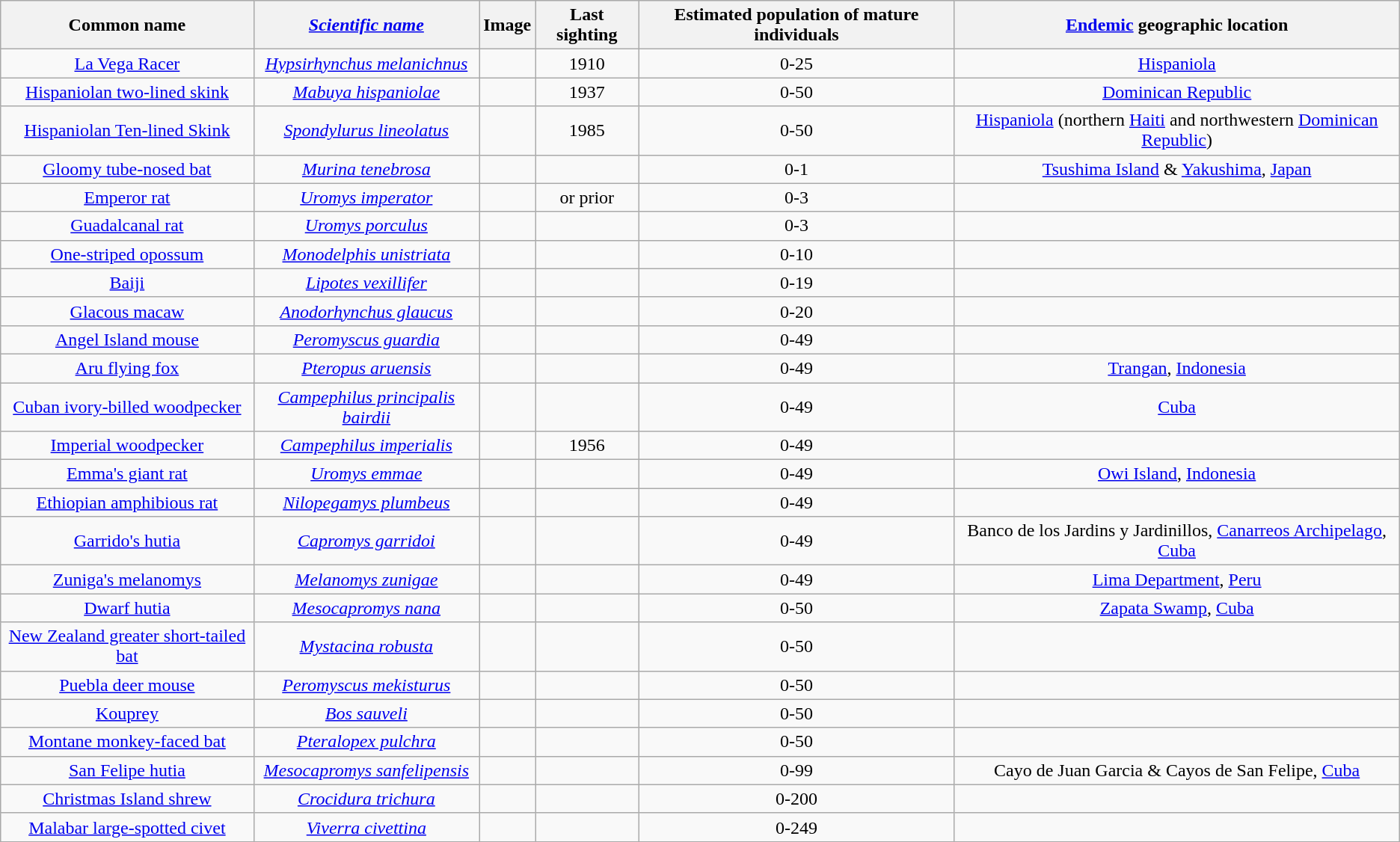<table class="wikitable sortable sticky-header" style="text-align:center">
<tr>
<th>Common name</th>
<th><em><a href='#'>Scientific name</a></em></th>
<th>Image</th>
<th>Last sighting</th>
<th>Estimated population of mature individuals</th>
<th><a href='#'>Endemic</a> geographic location</th>
</tr>
<tr>
<td><a href='#'>La Vega Racer</a></td>
<td><em><a href='#'>Hypsirhynchus melanichnus</a></em></td>
<td></td>
<td>1910</td>
<td>0-25</td>
<td><a href='#'>Hispaniola</a></td>
</tr>
<tr>
<td><a href='#'>Hispaniolan two-lined skink</a></td>
<td><em><a href='#'>Mabuya hispaniolae</a></em></td>
<td></td>
<td>1937</td>
<td>0-50</td>
<td><a href='#'>Dominican Republic</a></td>
</tr>
<tr>
<td><a href='#'>Hispaniolan Ten-lined Skink</a></td>
<td><em><a href='#'>Spondylurus lineolatus</a></em></td>
<td></td>
<td>1985</td>
<td>0-50</td>
<td><a href='#'>Hispaniola</a> (northern <a href='#'>Haiti</a> and northwestern <a href='#'>Dominican Republic</a>)</td>
</tr>
<tr>
<td><a href='#'>Gloomy tube-nosed bat</a></td>
<td><em><a href='#'>Murina tenebrosa</a></em></td>
<td></td>
<td></td>
<td data-sort-value="1">0-1</td>
<td><a href='#'>Tsushima Island</a> & <a href='#'>Yakushima</a>, <a href='#'>Japan</a></td>
</tr>
<tr>
<td><a href='#'>Emperor rat</a></td>
<td><em><a href='#'>Uromys imperator</a></em></td>
<td></td>
<td> or prior</td>
<td data-sort-value="3">0-3</td>
<td></td>
</tr>
<tr>
<td><a href='#'>Guadalcanal rat</a></td>
<td><em><a href='#'>Uromys porculus</a></em></td>
<td></td>
<td></td>
<td data-sort-value="3">0-3</td>
<td></td>
</tr>
<tr>
<td><a href='#'>One-striped opossum</a></td>
<td><em><a href='#'>Monodelphis unistriata</a></em></td>
<td></td>
<td></td>
<td data-sort-value="10">0-10</td>
<td></td>
</tr>
<tr>
<td><a href='#'>Baiji</a></td>
<td><em><a href='#'>Lipotes vexillifer</a></em></td>
<td></td>
<td></td>
<td data-sort-value="19">0-19</td>
<td></td>
</tr>
<tr>
<td><a href='#'>Glacous macaw</a></td>
<td><em><a href='#'>Anodorhynchus glaucus</a></em></td>
<td></td>
<td></td>
<td data-sort-value="20">0-20</td>
<td></td>
</tr>
<tr>
<td><a href='#'>Angel Island mouse</a></td>
<td><em><a href='#'>Peromyscus guardia</a></em></td>
<td></td>
<td></td>
<td data-sort-value="49">0-49</td>
<td></td>
</tr>
<tr>
<td><a href='#'>Aru flying fox</a></td>
<td><em><a href='#'>Pteropus aruensis</a></em></td>
<td></td>
<td></td>
<td data-sort-value="49">0-49</td>
<td><a href='#'>Trangan</a>, <a href='#'>Indonesia</a></td>
</tr>
<tr>
<td><a href='#'>Cuban ivory-billed woodpecker</a></td>
<td><em><a href='#'>Campephilus principalis bairdii</a></em></td>
<td></td>
<td></td>
<td data-sort-value="49">0-49</td>
<td><a href='#'>Cuba</a></td>
</tr>
<tr>
<td><a href='#'>Imperial woodpecker</a></td>
<td><em><a href='#'>Campephilus imperialis</a></em></td>
<td></td>
<td>1956</td>
<td>0-49</td>
<td></td>
</tr>
<tr>
<td><a href='#'>Emma's giant rat</a></td>
<td><em><a href='#'>Uromys emmae</a></em></td>
<td></td>
<td></td>
<td data-sort-value="49">0-49</td>
<td><a href='#'>Owi Island</a>, <a href='#'>Indonesia</a></td>
</tr>
<tr>
<td><a href='#'>Ethiopian amphibious rat</a></td>
<td><em><a href='#'>Nilopegamys plumbeus</a></em></td>
<td></td>
<td></td>
<td data-sort-value="49">0-49</td>
<td></td>
</tr>
<tr>
<td><a href='#'>Garrido's hutia</a></td>
<td><em><a href='#'>Capromys garridoi</a></em></td>
<td></td>
<td></td>
<td data-sort-value="49">0-49</td>
<td>Banco de los Jardins y Jardinillos, <a href='#'>Canarreos Archipelago</a>, <a href='#'>Cuba</a></td>
</tr>
<tr>
<td><a href='#'>Zuniga's melanomys</a></td>
<td><em><a href='#'>Melanomys zunigae</a></em></td>
<td></td>
<td></td>
<td data-sort-value="49">0-49</td>
<td><a href='#'>Lima Department</a>, <a href='#'>Peru</a></td>
</tr>
<tr>
<td><a href='#'>Dwarf hutia</a></td>
<td><em><a href='#'>Mesocapromys nana</a></em></td>
<td></td>
<td></td>
<td data-sort-value="50">0-50</td>
<td><a href='#'>Zapata Swamp</a>, <a href='#'>Cuba</a></td>
</tr>
<tr>
<td><a href='#'>New Zealand greater short-tailed bat</a></td>
<td><em><a href='#'>Mystacina robusta</a></em></td>
<td></td>
<td></td>
<td data-sort-value="50">0-50</td>
<td></td>
</tr>
<tr>
<td><a href='#'>Puebla deer mouse</a></td>
<td><em><a href='#'>Peromyscus mekisturus</a></em></td>
<td></td>
<td></td>
<td data-sort-value="50">0-50</td>
<td></td>
</tr>
<tr>
<td><a href='#'>Kouprey</a></td>
<td><em><a href='#'>Bos sauveli</a></em></td>
<td></td>
<td></td>
<td data-sort-value="50">0-50</td>
<td></td>
</tr>
<tr>
<td><a href='#'>Montane monkey-faced bat</a></td>
<td><em><a href='#'>Pteralopex pulchra</a></em></td>
<td></td>
<td></td>
<td data-sort-value="50">0-50</td>
<td></td>
</tr>
<tr>
<td><a href='#'>San Felipe hutia</a></td>
<td><em><a href='#'>Mesocapromys sanfelipensis</a></em></td>
<td></td>
<td></td>
<td data-sort-value="99">0-99</td>
<td>Cayo de Juan Garcia & Cayos de San Felipe, <a href='#'>Cuba</a></td>
</tr>
<tr>
<td><a href='#'>Christmas Island shrew</a></td>
<td><em><a href='#'>Crocidura trichura</a></em></td>
<td></td>
<td></td>
<td data-sort-value="200">0-200</td>
<td></td>
</tr>
<tr>
<td><a href='#'>Malabar large-spotted civet</a></td>
<td><em><a href='#'>Viverra civettina</a></em></td>
<td></td>
<td></td>
<td data-sort-value="249">0-249</td>
<td></td>
</tr>
<tr>
</tr>
</table>
